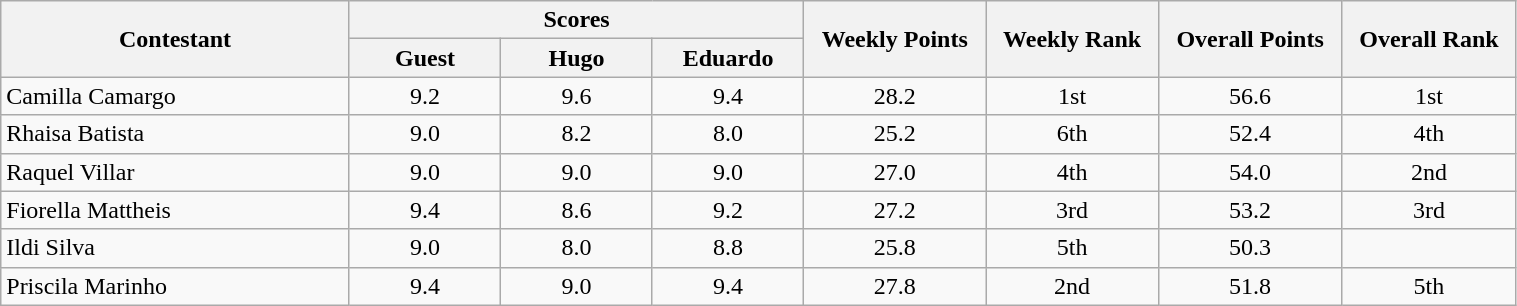<table class="wikitable" style="text-align:center; width:80%;">
<tr>
<th style="width:23%;" rowspan="2">Contestant</th>
<th colspan="3">Scores</th>
<th rowspan="2">Weekly Points</th>
<th rowspan="2">Weekly Rank</th>
<th rowspan="2">Overall Points</th>
<th rowspan="2">Overall Rank</th>
</tr>
<tr>
<th style="width:10%;">Guest</th>
<th style="width:10%;">Hugo</th>
<th style="width:10%;">Eduardo</th>
</tr>
<tr>
<td align="left">Camilla Camargo</td>
<td>9.2</td>
<td>9.6</td>
<td>9.4</td>
<td>28.2</td>
<td>1st</td>
<td>56.6</td>
<td>1st</td>
</tr>
<tr>
<td align="left">Rhaisa Batista</td>
<td>9.0</td>
<td>8.2</td>
<td>8.0</td>
<td>25.2</td>
<td>6th</td>
<td>52.4</td>
<td>4th</td>
</tr>
<tr>
<td align="left">Raquel Villar</td>
<td>9.0</td>
<td>9.0</td>
<td>9.0</td>
<td>27.0</td>
<td>4th</td>
<td>54.0</td>
<td>2nd</td>
</tr>
<tr>
<td align="left">Fiorella Mattheis</td>
<td>9.4</td>
<td>8.6</td>
<td>9.2</td>
<td>27.2</td>
<td>3rd</td>
<td>53.2</td>
<td>3rd</td>
</tr>
<tr>
<td align="left">Ildi Silva</td>
<td>9.0</td>
<td>8.0</td>
<td>8.8</td>
<td>25.8</td>
<td>5th</td>
<td>50.3</td>
<td></td>
</tr>
<tr>
<td align="left">Priscila Marinho</td>
<td>9.4</td>
<td>9.0</td>
<td>9.4</td>
<td>27.8</td>
<td>2nd</td>
<td>51.8</td>
<td>5th</td>
</tr>
</table>
